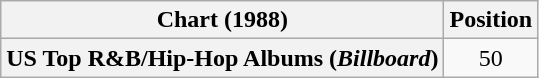<table class="wikitable plainrowheaders" style="text-align:center">
<tr>
<th scope="col">Chart (1988)</th>
<th scope="col">Position</th>
</tr>
<tr>
<th scope="row">US Top R&B/Hip-Hop Albums (<em>Billboard</em>)</th>
<td>50</td>
</tr>
</table>
